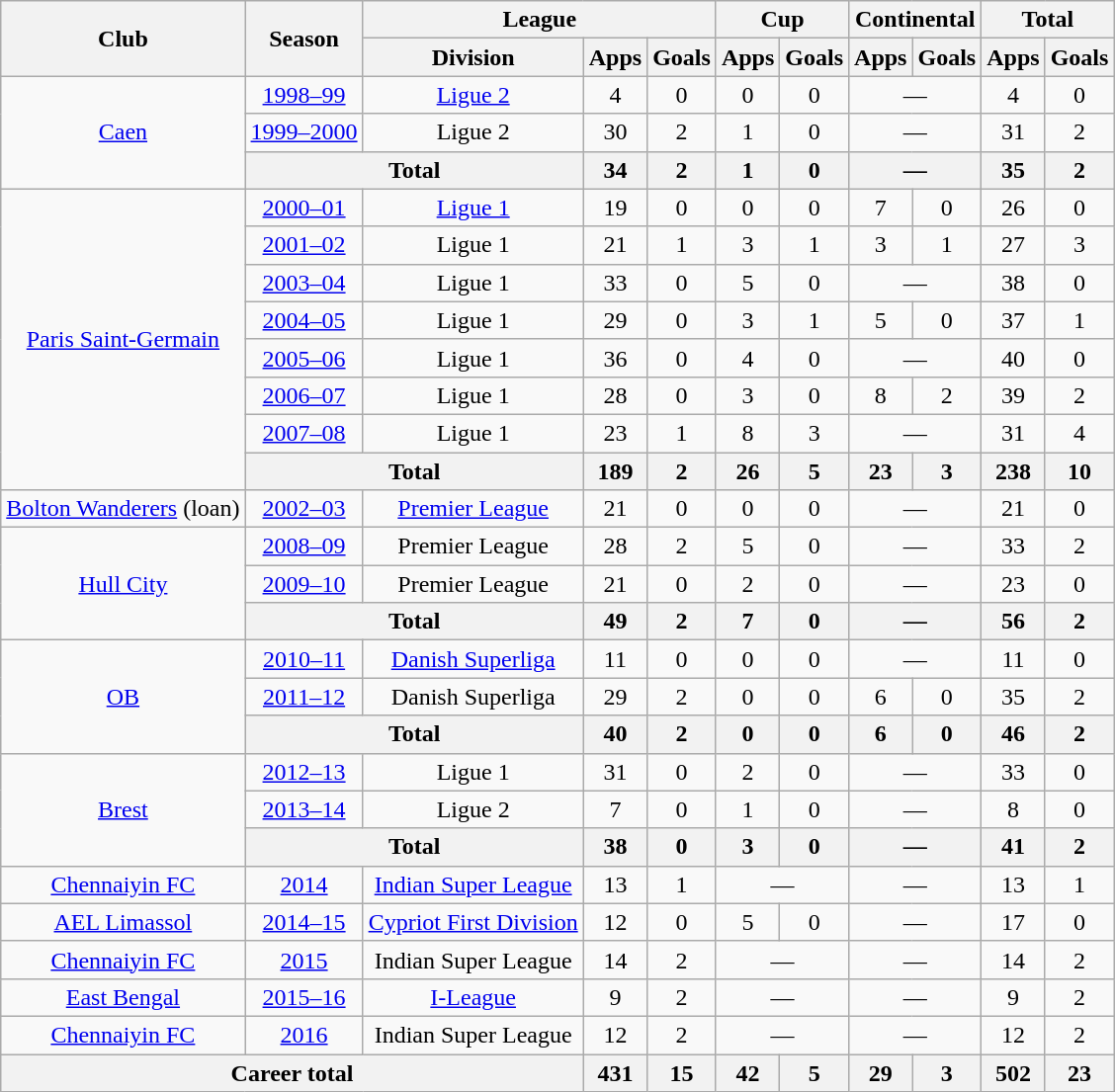<table class="wikitable" style="text-align:center">
<tr>
<th rowspan="2">Club</th>
<th rowspan="2">Season</th>
<th colspan="3">League</th>
<th colspan="2">Cup</th>
<th colspan="2">Continental</th>
<th colspan="2">Total</th>
</tr>
<tr>
<th>Division</th>
<th>Apps</th>
<th>Goals</th>
<th>Apps</th>
<th>Goals</th>
<th>Apps</th>
<th>Goals</th>
<th>Apps</th>
<th>Goals</th>
</tr>
<tr>
<td rowspan="3"><a href='#'>Caen</a></td>
<td><a href='#'>1998–99</a></td>
<td><a href='#'>Ligue 2</a></td>
<td>4</td>
<td>0</td>
<td>0</td>
<td>0</td>
<td colspan="2">—</td>
<td>4</td>
<td>0</td>
</tr>
<tr>
<td><a href='#'>1999–2000</a></td>
<td>Ligue 2</td>
<td>30</td>
<td>2</td>
<td>1</td>
<td>0</td>
<td colspan="2">—</td>
<td>31</td>
<td>2</td>
</tr>
<tr>
<th colspan="2">Total</th>
<th>34</th>
<th>2</th>
<th>1</th>
<th>0</th>
<th colspan="2">—</th>
<th>35</th>
<th>2</th>
</tr>
<tr>
<td rowspan="8"><a href='#'>Paris Saint-Germain</a></td>
<td><a href='#'>2000–01</a></td>
<td><a href='#'>Ligue 1</a></td>
<td>19</td>
<td>0</td>
<td>0</td>
<td>0</td>
<td>7</td>
<td>0</td>
<td>26</td>
<td>0</td>
</tr>
<tr>
<td><a href='#'>2001–02</a></td>
<td>Ligue 1</td>
<td>21</td>
<td>1</td>
<td>3</td>
<td>1</td>
<td>3</td>
<td>1</td>
<td>27</td>
<td>3</td>
</tr>
<tr>
<td><a href='#'>2003–04</a></td>
<td>Ligue 1</td>
<td>33</td>
<td>0</td>
<td>5</td>
<td>0</td>
<td colspan="2">—</td>
<td>38</td>
<td>0</td>
</tr>
<tr>
<td><a href='#'>2004–05</a></td>
<td>Ligue 1</td>
<td>29</td>
<td>0</td>
<td>3</td>
<td>1</td>
<td>5</td>
<td>0</td>
<td>37</td>
<td>1</td>
</tr>
<tr>
<td><a href='#'>2005–06</a></td>
<td>Ligue 1</td>
<td>36</td>
<td>0</td>
<td>4</td>
<td>0</td>
<td colspan="2">—</td>
<td>40</td>
<td>0</td>
</tr>
<tr>
<td><a href='#'>2006–07</a></td>
<td>Ligue 1</td>
<td>28</td>
<td>0</td>
<td>3</td>
<td>0</td>
<td>8</td>
<td>2</td>
<td>39</td>
<td>2</td>
</tr>
<tr>
<td><a href='#'>2007–08</a></td>
<td>Ligue 1</td>
<td>23</td>
<td>1</td>
<td>8</td>
<td>3</td>
<td colspan="2">—</td>
<td>31</td>
<td>4</td>
</tr>
<tr>
<th colspan="2">Total</th>
<th>189</th>
<th>2</th>
<th>26</th>
<th>5</th>
<th>23</th>
<th>3</th>
<th>238</th>
<th>10</th>
</tr>
<tr>
<td><a href='#'>Bolton Wanderers</a> (loan)</td>
<td><a href='#'>2002–03</a></td>
<td><a href='#'>Premier League</a></td>
<td>21</td>
<td>0</td>
<td>0</td>
<td>0</td>
<td colspan="2">—</td>
<td>21</td>
<td>0</td>
</tr>
<tr>
<td rowspan="3"><a href='#'>Hull City</a></td>
<td><a href='#'>2008–09</a></td>
<td>Premier League</td>
<td>28</td>
<td>2</td>
<td>5</td>
<td>0</td>
<td colspan="2">—</td>
<td>33</td>
<td>2</td>
</tr>
<tr>
<td><a href='#'>2009–10</a></td>
<td>Premier League</td>
<td>21</td>
<td>0</td>
<td>2</td>
<td>0</td>
<td colspan="2">—</td>
<td>23</td>
<td>0</td>
</tr>
<tr>
<th colspan="2">Total</th>
<th>49</th>
<th>2</th>
<th>7</th>
<th>0</th>
<th colspan="2">—</th>
<th>56</th>
<th>2</th>
</tr>
<tr>
<td rowspan="3"><a href='#'>OB</a></td>
<td><a href='#'>2010–11</a></td>
<td><a href='#'>Danish Superliga</a></td>
<td>11</td>
<td>0</td>
<td>0</td>
<td>0</td>
<td colspan="2">—</td>
<td>11</td>
<td>0</td>
</tr>
<tr>
<td><a href='#'>2011–12</a></td>
<td>Danish Superliga</td>
<td>29</td>
<td>2</td>
<td>0</td>
<td>0</td>
<td>6</td>
<td>0</td>
<td>35</td>
<td>2</td>
</tr>
<tr>
<th colspan="2">Total</th>
<th>40</th>
<th>2</th>
<th>0</th>
<th>0</th>
<th>6</th>
<th>0</th>
<th>46</th>
<th>2</th>
</tr>
<tr>
<td rowspan="3"><a href='#'>Brest</a></td>
<td><a href='#'>2012–13</a></td>
<td>Ligue 1</td>
<td>31</td>
<td>0</td>
<td>2</td>
<td>0</td>
<td colspan="2">—</td>
<td>33</td>
<td>0</td>
</tr>
<tr>
<td><a href='#'>2013–14</a></td>
<td>Ligue 2</td>
<td>7</td>
<td>0</td>
<td>1</td>
<td>0</td>
<td colspan="2">—</td>
<td>8</td>
<td>0</td>
</tr>
<tr>
<th colspan="2">Total</th>
<th>38</th>
<th>0</th>
<th>3</th>
<th>0</th>
<th colspan="2">—</th>
<th>41</th>
<th>2</th>
</tr>
<tr>
<td><a href='#'>Chennaiyin FC</a></td>
<td><a href='#'>2014</a></td>
<td><a href='#'>Indian Super League</a></td>
<td>13</td>
<td>1</td>
<td colspan="2">—</td>
<td colspan="2">—</td>
<td>13</td>
<td>1</td>
</tr>
<tr>
<td><a href='#'>AEL Limassol</a></td>
<td><a href='#'>2014–15</a></td>
<td><a href='#'>Cypriot First Division</a></td>
<td>12</td>
<td>0</td>
<td>5</td>
<td>0</td>
<td colspan="2">—</td>
<td>17</td>
<td>0</td>
</tr>
<tr>
<td><a href='#'>Chennaiyin FC</a></td>
<td><a href='#'>2015</a></td>
<td>Indian Super League</td>
<td>14</td>
<td>2</td>
<td colspan="2">—</td>
<td colspan="2">—</td>
<td>14</td>
<td>2</td>
</tr>
<tr>
<td><a href='#'>East Bengal</a></td>
<td><a href='#'>2015–16</a></td>
<td><a href='#'>I-League</a></td>
<td>9</td>
<td>2</td>
<td colspan="2">—</td>
<td colspan="2">—</td>
<td>9</td>
<td>2</td>
</tr>
<tr>
<td><a href='#'>Chennaiyin FC</a></td>
<td><a href='#'>2016</a></td>
<td>Indian Super League</td>
<td>12</td>
<td>2</td>
<td colspan="2">—</td>
<td colspan="2">—</td>
<td>12</td>
<td>2</td>
</tr>
<tr>
<th colspan="3">Career total</th>
<th>431</th>
<th>15</th>
<th>42</th>
<th>5</th>
<th>29</th>
<th>3</th>
<th>502</th>
<th>23</th>
</tr>
</table>
